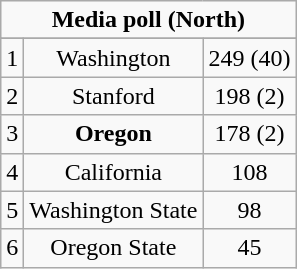<table class="wikitable">
<tr align="center">
<td align="center" Colspan="3"><strong>Media poll (North)</strong></td>
</tr>
<tr align="center">
</tr>
<tr align="center">
<td>1</td>
<td>Washington</td>
<td>249 (40)</td>
</tr>
<tr align="center">
<td>2</td>
<td>Stanford</td>
<td>198 (2)</td>
</tr>
<tr align="center">
<td>3</td>
<td><strong>Oregon</strong></td>
<td>178 (2)</td>
</tr>
<tr align="center">
<td>4</td>
<td>California</td>
<td>108</td>
</tr>
<tr align="center">
<td>5</td>
<td>Washington State</td>
<td>98</td>
</tr>
<tr align="center">
<td>6</td>
<td>Oregon State</td>
<td>45</td>
</tr>
</table>
